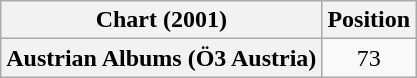<table class="wikitable plainrowheaders" style="text-align:center">
<tr>
<th scope="col">Chart (2001)</th>
<th scope="col">Position</th>
</tr>
<tr>
<th scope="row">Austrian Albums (Ö3 Austria)</th>
<td>73</td>
</tr>
</table>
